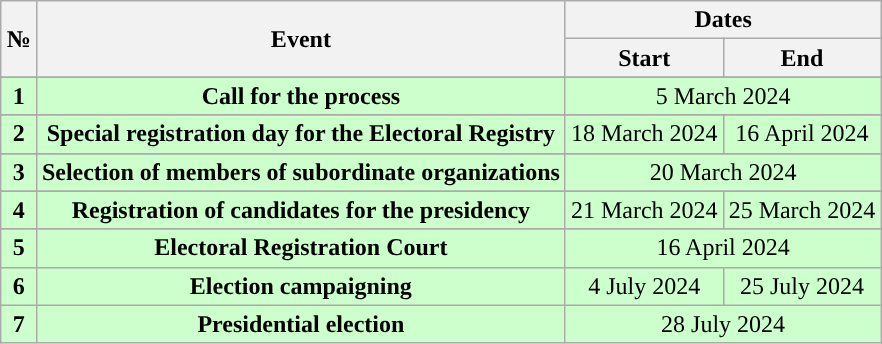<table class="wikitable" style="text-align:center; margin-left: auto; margin-right: auto; border: none;">
<tr>
<th rowspan="2">№</th>
<th rowspan="2">Event</th>
<th colspan="2">Dates</th>
</tr>
<tr>
<th>Start</th>
<th>End</th>
</tr>
<tr>
</tr>
<tr style="background:#CCFFCC;">
<td><strong>1</strong></td>
<td><strong>Call for the process</strong></td>
<td colspan="2">5 March 2024</td>
</tr>
<tr>
</tr>
<tr style="background:#CCFFCC;">
<td><strong>2</strong></td>
<td><strong>Special registration day for the Electoral Registry</strong></td>
<td>18 March 2024</td>
<td>16 April 2024</td>
</tr>
<tr>
</tr>
<tr style="background:#CCFFCC;">
<td><strong>3</strong></td>
<td><strong>Selection of members of subordinate organizations</strong></td>
<td colspan="2">20 March 2024</td>
</tr>
<tr>
</tr>
<tr style="background:#CCFFCC;">
<td><strong>4</strong></td>
<td><strong>Registration of candidates for the presidency</strong></td>
<td>21 March 2024</td>
<td>25 March 2024</td>
</tr>
<tr>
</tr>
<tr style="background:#CCFFCC;">
<td><strong>5</strong></td>
<td><strong>Electoral Registration Court</strong></td>
<td colspan="2">16 April 2024</td>
</tr>
<tr style="background:#CCFFCC;">
<td><strong>6</strong></td>
<td><strong>Election campaigning</strong></td>
<td>4 July 2024</td>
<td>25 July 2024</td>
</tr>
<tr style="background:#CCFFCC;">
<td><strong>7</strong></td>
<td><strong>Presidential election</strong></td>
<td colspan="2">28 July 2024</td>
</tr>
</table>
